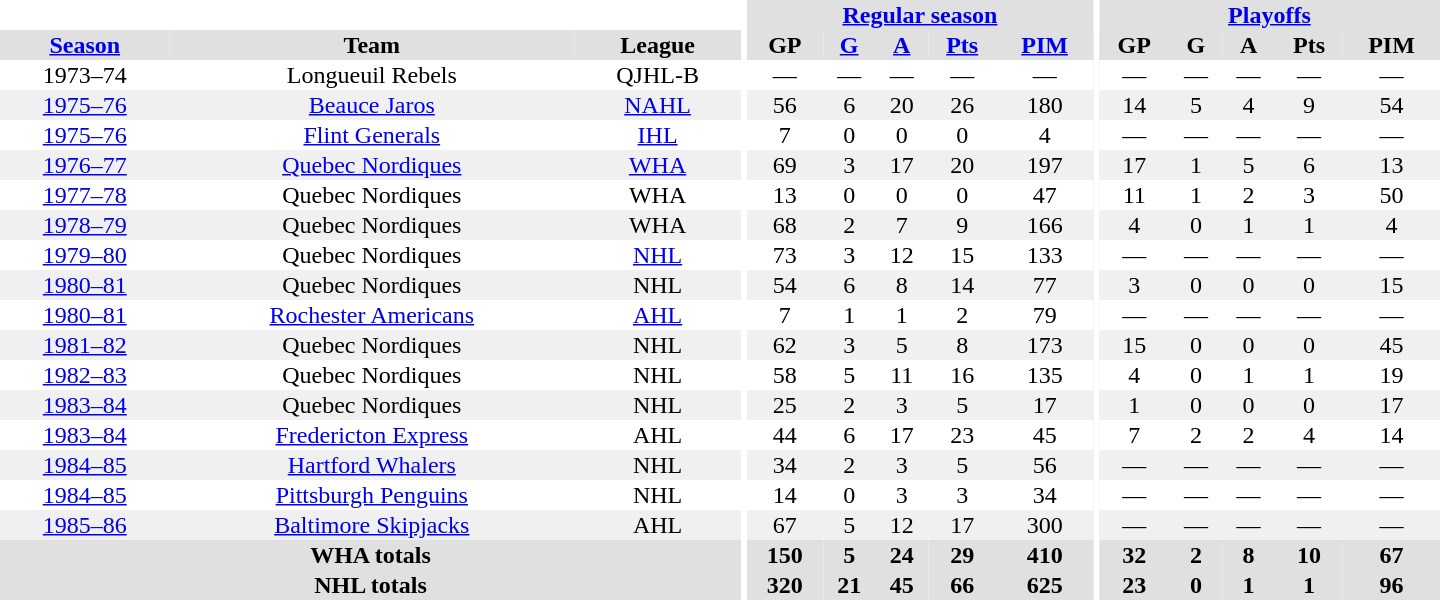<table border="0" cellpadding="1" cellspacing="0" style="text-align:center; width:60em">
<tr bgcolor="#e0e0e0">
<th colspan="3" bgcolor="#ffffff"></th>
<th rowspan="100" bgcolor="#ffffff"></th>
<th colspan="5"><a href='#'>Regular season</a></th>
<th rowspan="100" bgcolor="#ffffff"></th>
<th colspan="5"><a href='#'>Playoffs</a></th>
</tr>
<tr bgcolor="#e0e0e0">
<th><a href='#'>Season</a></th>
<th>Team</th>
<th>League</th>
<th>GP</th>
<th><a href='#'>G</a></th>
<th><a href='#'>A</a></th>
<th><a href='#'>Pts</a></th>
<th><a href='#'>PIM</a></th>
<th>GP</th>
<th>G</th>
<th>A</th>
<th>Pts</th>
<th>PIM</th>
</tr>
<tr>
<td>1973–74</td>
<td>Longueuil Rebels</td>
<td>QJHL-B</td>
<td>—</td>
<td>—</td>
<td>—</td>
<td>—</td>
<td>—</td>
<td>—</td>
<td>—</td>
<td>—</td>
<td>—</td>
<td>—</td>
</tr>
<tr bgcolor="#f0f0f0">
<td><a href='#'>1975–76</a></td>
<td><a href='#'>Beauce Jaros</a></td>
<td><a href='#'>NAHL</a></td>
<td>56</td>
<td>6</td>
<td>20</td>
<td>26</td>
<td>180</td>
<td>14</td>
<td>5</td>
<td>4</td>
<td>9</td>
<td>54</td>
</tr>
<tr>
<td><a href='#'>1975–76</a></td>
<td><a href='#'>Flint Generals</a></td>
<td><a href='#'>IHL</a></td>
<td>7</td>
<td>0</td>
<td>0</td>
<td>0</td>
<td>4</td>
<td>—</td>
<td>—</td>
<td>—</td>
<td>—</td>
<td>—</td>
</tr>
<tr bgcolor="#f0f0f0">
<td><a href='#'>1976–77</a></td>
<td><a href='#'>Quebec Nordiques</a></td>
<td><a href='#'>WHA</a></td>
<td>69</td>
<td>3</td>
<td>17</td>
<td>20</td>
<td>197</td>
<td>17</td>
<td>1</td>
<td>5</td>
<td>6</td>
<td>13</td>
</tr>
<tr>
<td><a href='#'>1977–78</a></td>
<td>Quebec Nordiques</td>
<td>WHA</td>
<td>13</td>
<td>0</td>
<td>0</td>
<td>0</td>
<td>47</td>
<td>11</td>
<td>1</td>
<td>2</td>
<td>3</td>
<td>50</td>
</tr>
<tr bgcolor="#f0f0f0">
<td><a href='#'>1978–79</a></td>
<td>Quebec Nordiques</td>
<td>WHA</td>
<td>68</td>
<td>2</td>
<td>7</td>
<td>9</td>
<td>166</td>
<td>4</td>
<td>0</td>
<td>1</td>
<td>1</td>
<td>4</td>
</tr>
<tr>
<td><a href='#'>1979–80</a></td>
<td>Quebec Nordiques</td>
<td><a href='#'>NHL</a></td>
<td>73</td>
<td>3</td>
<td>12</td>
<td>15</td>
<td>133</td>
<td>—</td>
<td>—</td>
<td>—</td>
<td>—</td>
<td>—</td>
</tr>
<tr bgcolor="#f0f0f0">
<td><a href='#'>1980–81</a></td>
<td>Quebec Nordiques</td>
<td>NHL</td>
<td>54</td>
<td>6</td>
<td>8</td>
<td>14</td>
<td>77</td>
<td>3</td>
<td>0</td>
<td>0</td>
<td>0</td>
<td>15</td>
</tr>
<tr>
<td><a href='#'>1980–81</a></td>
<td><a href='#'>Rochester Americans</a></td>
<td><a href='#'>AHL</a></td>
<td>7</td>
<td>1</td>
<td>1</td>
<td>2</td>
<td>79</td>
<td>—</td>
<td>—</td>
<td>—</td>
<td>—</td>
<td>—</td>
</tr>
<tr bgcolor="#f0f0f0">
<td><a href='#'>1981–82</a></td>
<td>Quebec Nordiques</td>
<td>NHL</td>
<td>62</td>
<td>3</td>
<td>5</td>
<td>8</td>
<td>173</td>
<td>15</td>
<td>0</td>
<td>0</td>
<td>0</td>
<td>45</td>
</tr>
<tr>
<td><a href='#'>1982–83</a></td>
<td>Quebec Nordiques</td>
<td>NHL</td>
<td>58</td>
<td>5</td>
<td>11</td>
<td>16</td>
<td>135</td>
<td>4</td>
<td>0</td>
<td>1</td>
<td>1</td>
<td>19</td>
</tr>
<tr bgcolor="#f0f0f0">
<td><a href='#'>1983–84</a></td>
<td>Quebec Nordiques</td>
<td>NHL</td>
<td>25</td>
<td>2</td>
<td>3</td>
<td>5</td>
<td>17</td>
<td>1</td>
<td>0</td>
<td>0</td>
<td>0</td>
<td>17</td>
</tr>
<tr>
<td><a href='#'>1983–84</a></td>
<td><a href='#'>Fredericton Express</a></td>
<td>AHL</td>
<td>44</td>
<td>6</td>
<td>17</td>
<td>23</td>
<td>45</td>
<td>7</td>
<td>2</td>
<td>2</td>
<td>4</td>
<td>14</td>
</tr>
<tr bgcolor="#f0f0f0">
<td><a href='#'>1984–85</a></td>
<td><a href='#'>Hartford Whalers</a></td>
<td>NHL</td>
<td>34</td>
<td>2</td>
<td>3</td>
<td>5</td>
<td>56</td>
<td>—</td>
<td>—</td>
<td>—</td>
<td>—</td>
<td>—</td>
</tr>
<tr>
<td><a href='#'>1984–85</a></td>
<td><a href='#'>Pittsburgh Penguins</a></td>
<td>NHL</td>
<td>14</td>
<td>0</td>
<td>3</td>
<td>3</td>
<td>34</td>
<td>—</td>
<td>—</td>
<td>—</td>
<td>—</td>
<td>—</td>
</tr>
<tr bgcolor="#f0f0f0">
<td><a href='#'>1985–86</a></td>
<td><a href='#'>Baltimore Skipjacks</a></td>
<td>AHL</td>
<td>67</td>
<td>5</td>
<td>12</td>
<td>17</td>
<td>300</td>
<td>—</td>
<td>—</td>
<td>—</td>
<td>—</td>
<td>—</td>
</tr>
<tr bgcolor="#e0e0e0">
<th colspan="3">WHA totals</th>
<th>150</th>
<th>5</th>
<th>24</th>
<th>29</th>
<th>410</th>
<th>32</th>
<th>2</th>
<th>8</th>
<th>10</th>
<th>67</th>
</tr>
<tr bgcolor="#e0e0e0">
<th colspan="3">NHL totals</th>
<th>320</th>
<th>21</th>
<th>45</th>
<th>66</th>
<th>625</th>
<th>23</th>
<th>0</th>
<th>1</th>
<th>1</th>
<th>96</th>
</tr>
</table>
